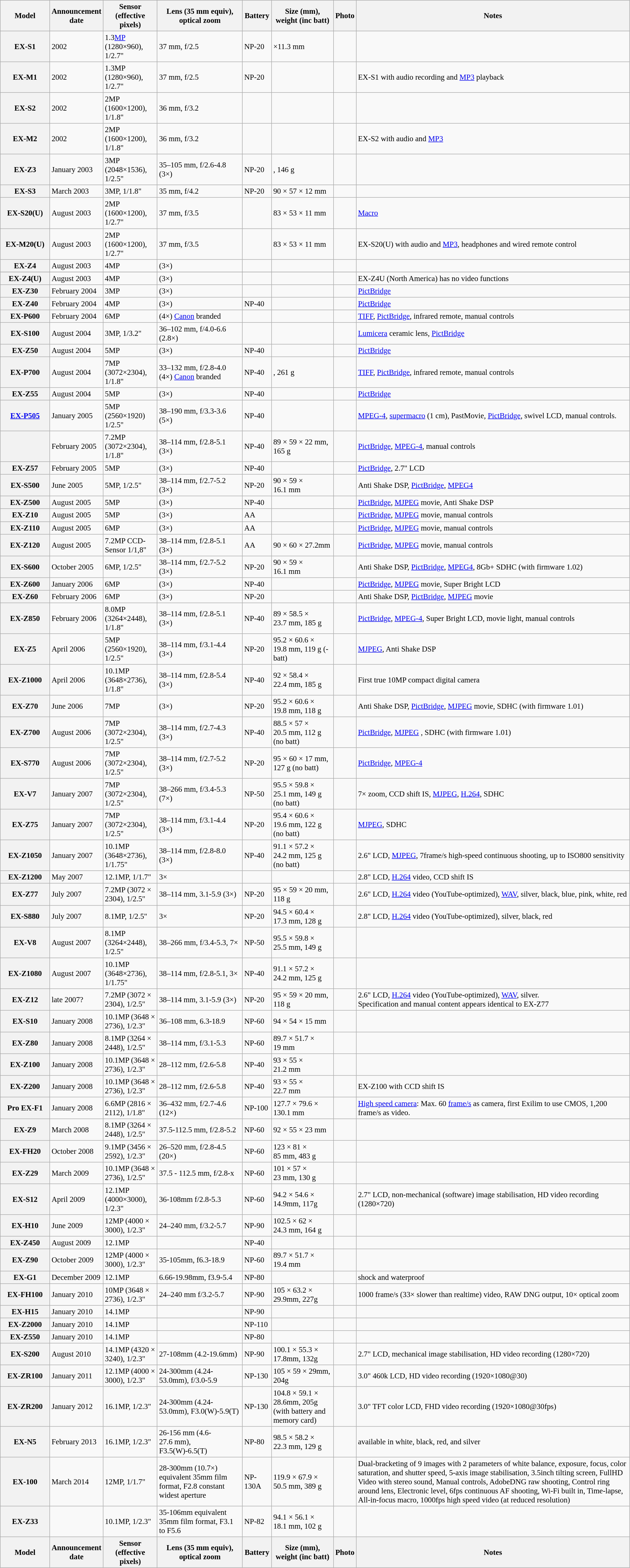<table class="wikitable" style="font-size: 95%;">
<tr>
<th style="width:6em">Model</th>
<th>Announcement<br>date</th>
<th>Sensor (effective pixels)</th>
<th>Lens (35 mm equiv),<br>optical zoom</th>
<th>Battery</th>
<th>Size (mm), weight (inc batt)</th>
<th>Photo</th>
<th>Notes</th>
</tr>
<tr>
<th>EX-S1</th>
<td>2002</td>
<td>1.3<a href='#'>MP</a> (1280×960), 1/2.7"</td>
<td>37 mm, f/2.5</td>
<td>NP-20</td>
<td>×11.3 mm</td>
<td></td>
<td></td>
</tr>
<tr>
<th>EX-M1</th>
<td>2002</td>
<td>1.3MP (1280×960), 1/2.7"</td>
<td>37 mm, f/2.5</td>
<td>NP-20</td>
<td></td>
<td></td>
<td>EX-S1 with audio recording and <a href='#'>MP3</a> playback</td>
</tr>
<tr>
<th>EX-S2</th>
<td>2002</td>
<td>2MP (1600×1200), 1/1.8"</td>
<td>36 mm, f/3.2</td>
<td></td>
<td></td>
<td> </td>
<td></td>
</tr>
<tr>
<th>EX-M2</th>
<td>2002</td>
<td>2MP (1600×1200), 1/1.8"</td>
<td>36 mm, f/3.2</td>
<td></td>
<td></td>
<td></td>
<td>EX-S2 with audio and <a href='#'>MP3</a></td>
</tr>
<tr>
<th>EX-Z3</th>
<td>January 2003</td>
<td>3MP (2048×1536), 1/2.5"</td>
<td>35–105 mm, f/2.6-4.8 (3×)</td>
<td>NP-20</td>
<td>, 146 g</td>
<td></td>
<td></td>
</tr>
<tr>
<th>EX-S3</th>
<td>March 2003</td>
<td>3MP, 1/1.8"</td>
<td>35 mm, f/4.2</td>
<td>NP-20</td>
<td>90 × 57 × 12 mm</td>
<td></td>
<td></td>
</tr>
<tr>
<th>EX-S20(U)</th>
<td>August 2003</td>
<td>2MP (1600×1200), 1/2.7"</td>
<td>37 mm, f/3.5</td>
<td></td>
<td>83 × 53 × 11 mm</td>
<td></td>
<td><a href='#'>Macro</a></td>
</tr>
<tr>
<th>EX-M20(U)</th>
<td>August 2003</td>
<td>2MP (1600×1200), 1/2.7"</td>
<td>37 mm, f/3.5</td>
<td></td>
<td>83 × 53 × 11 mm</td>
<td></td>
<td>EX-S20(U) with audio and <a href='#'>MP3</a>, headphones and wired remote control</td>
</tr>
<tr>
<th>EX-Z4</th>
<td>August 2003</td>
<td>4MP</td>
<td>(3×)</td>
<td></td>
<td></td>
<td></td>
<td></td>
</tr>
<tr>
</tr>
<tr>
<th>EX-Z4(U)</th>
<td>August 2003</td>
<td>4MP</td>
<td>(3×)</td>
<td></td>
<td></td>
<td></td>
<td>EX-Z4U (North America) has no video functions</td>
</tr>
<tr>
<th>EX-Z30</th>
<td>February 2004</td>
<td>3MP</td>
<td>(3×)</td>
<td></td>
<td></td>
<td></td>
<td><a href='#'>PictBridge</a></td>
</tr>
<tr>
<th>EX-Z40</th>
<td>February 2004</td>
<td>4MP</td>
<td>(3×)</td>
<td>NP-40</td>
<td></td>
<td></td>
<td><a href='#'>PictBridge</a></td>
</tr>
<tr>
<th>EX-P600</th>
<td>February 2004</td>
<td>6MP</td>
<td>(4×) <a href='#'>Canon</a> branded</td>
<td></td>
<td></td>
<td></td>
<td><a href='#'>TIFF</a>, <a href='#'>PictBridge</a>, infrared remote, manual controls</td>
</tr>
<tr>
<th>EX-S100</th>
<td>August 2004</td>
<td>3MP, 1/3.2"</td>
<td>36–102 mm, f/4.0-6.6 (2.8×)</td>
<td></td>
<td></td>
<td></td>
<td><a href='#'>Lumicera</a> ceramic lens, <a href='#'>PictBridge</a></td>
</tr>
<tr>
<th>EX-Z50</th>
<td>August 2004</td>
<td>5MP</td>
<td>(3×)</td>
<td>NP-40</td>
<td></td>
<td></td>
<td><a href='#'>PictBridge</a></td>
</tr>
<tr>
<th>EX-P700</th>
<td>August 2004</td>
<td>7MP (3072×2304), 1/1.8"</td>
<td>33–132 mm, f/2.8-4.0 (4×) <a href='#'>Canon</a> branded</td>
<td>NP-40</td>
<td>, 261 g</td>
<td></td>
<td><a href='#'>TIFF</a>, <a href='#'>PictBridge</a>, infrared remote, manual controls </td>
</tr>
<tr>
<th>EX-Z55</th>
<td>August 2004</td>
<td>5MP</td>
<td>(3×)</td>
<td>NP-40</td>
<td></td>
<td></td>
<td><a href='#'>PictBridge</a></td>
</tr>
<tr>
<th><a href='#'>EX-P505</a></th>
<td>January 2005</td>
<td>5MP (2560×1920) 1/2.5"</td>
<td>38–190 mm, f/3.3-3.6 (5×)</td>
<td>NP-40</td>
<td></td>
<td></td>
<td><a href='#'>MPEG-4</a>, <a href='#'>supermacro</a> (1 cm), PastMovie, <a href='#'>PictBridge</a>, swivel LCD, manual controls. </td>
</tr>
<tr>
<th></th>
<td>February 2005</td>
<td>7.2MP (3072×2304), 1/1.8"</td>
<td>38–114 mm, f/2.8-5.1 (3×)</td>
<td>NP-40</td>
<td>89 × 59 × 22 mm, 165 g</td>
<td></td>
<td><a href='#'>PictBridge</a>, <a href='#'>MPEG-4</a>, manual controls </td>
</tr>
<tr>
<th>EX-Z57</th>
<td>February 2005</td>
<td>5MP</td>
<td>(3×)</td>
<td>NP-40</td>
<td></td>
<td></td>
<td><a href='#'>PictBridge</a>, 2.7" LCD</td>
</tr>
<tr>
<th>EX-S500</th>
<td>June 2005</td>
<td>5MP, 1/2.5"</td>
<td>38–114 mm, f/2.7-5.2 (3×)</td>
<td>NP-20</td>
<td>90 × 59 × 16.1 mm</td>
<td></td>
<td>Anti Shake DSP, <a href='#'>PictBridge</a>, <a href='#'>MPEG4</a></td>
</tr>
<tr>
<th>EX-Z500</th>
<td>August 2005</td>
<td>5MP</td>
<td>(3×)</td>
<td>NP-40</td>
<td></td>
<td></td>
<td><a href='#'>PictBridge</a>, <a href='#'>MJPEG</a> movie, Anti Shake DSP</td>
</tr>
<tr>
<th>EX-Z10</th>
<td>August 2005</td>
<td>5MP</td>
<td>(3×)</td>
<td>AA</td>
<td></td>
<td></td>
<td><a href='#'>PictBridge</a>, <a href='#'>MJPEG</a> movie, manual controls</td>
</tr>
<tr>
<th>EX-Z110</th>
<td>August 2005</td>
<td>6MP</td>
<td>(3×)</td>
<td>AA</td>
<td></td>
<td></td>
<td><a href='#'>PictBridge</a>, <a href='#'>MJPEG</a> movie, manual controls</td>
</tr>
<tr>
<th>EX-Z120</th>
<td>August 2005</td>
<td>7.2MP CCD-Sensor 1/1,8"</td>
<td>38–114 mm, f/2.8-5.1 (3×)</td>
<td>AA</td>
<td>90 × 60 × 27.2mm</td>
<td></td>
<td><a href='#'>PictBridge</a>, <a href='#'>MJPEG</a> movie, manual controls</td>
</tr>
<tr>
<th>EX-S600</th>
<td>October 2005</td>
<td>6MP, 1/2.5"</td>
<td>38–114 mm, f/2.7-5.2 (3×)</td>
<td>NP-20</td>
<td>90 × 59 × 16.1 mm</td>
<td> </td>
<td>Anti Shake DSP, <a href='#'>PictBridge</a>, <a href='#'>MPEG4</a>, 8Gb+ SDHC (with firmware 1.02)</td>
</tr>
<tr>
<th>EX-Z600</th>
<td>January 2006</td>
<td>6MP</td>
<td>(3×)</td>
<td>NP-40</td>
<td></td>
<td></td>
<td><a href='#'>PictBridge</a>, <a href='#'>MJPEG</a> movie, Super Bright LCD</td>
</tr>
<tr>
<th>EX-Z60</th>
<td>February 2006</td>
<td>6MP</td>
<td>(3×)</td>
<td>NP-20</td>
<td></td>
<td></td>
<td>Anti Shake DSP, <a href='#'>PictBridge</a>, <a href='#'>MJPEG</a> movie</td>
</tr>
<tr>
<th>EX-Z850</th>
<td>February 2006</td>
<td>8.0MP (3264×2448), 1/1.8"</td>
<td>38–114 mm, f/2.8-5.1 (3×)</td>
<td>NP-40</td>
<td>89 × 58.5 × 23.7 mm, 185 g</td>
<td></td>
<td><a href='#'>PictBridge</a>, <a href='#'>MPEG-4</a>, Super Bright LCD, movie light, manual controls </td>
</tr>
<tr>
<th>EX-Z5</th>
<td>April 2006</td>
<td>5MP (2560×1920), 1/2.5"</td>
<td>38–114 mm, f/3.1-4.4 (3×)</td>
<td>NP-20</td>
<td>95.2 × 60.6 × 19.8 mm, 119 g (-batt)</td>
<td></td>
<td><a href='#'>MJPEG</a>, Anti Shake DSP </td>
</tr>
<tr>
<th>EX-Z1000</th>
<td>April 2006</td>
<td>10.1MP (3648×2736), 1/1.8"</td>
<td>38–114 mm, f/2.8-5.4 (3×)</td>
<td>NP-40</td>
<td>92 × 58.4 × 22.4 mm, 185 g</td>
<td></td>
<td>First true 10MP compact digital camera </td>
</tr>
<tr>
<th>EX-Z70</th>
<td>June 2006</td>
<td>7MP</td>
<td>(3×)</td>
<td>NP-20</td>
<td>95.2 × 60.6 × 19.8 mm, 118 g</td>
<td></td>
<td>Anti Shake DSP, <a href='#'>PictBridge</a>, <a href='#'>MJPEG</a> movie, SDHC (with firmware 1.01) </td>
</tr>
<tr>
<th>EX-Z700</th>
<td>August 2006</td>
<td>7MP (3072×2304), 1/2.5"</td>
<td>38–114 mm, f/2.7-4.3 (3×)</td>
<td>NP-40</td>
<td>88.5 × 57 × 20.5 mm, 112 g (no batt)</td>
<td></td>
<td><a href='#'>PictBridge</a>, <a href='#'>MJPEG</a> , SDHC (with firmware 1.01) </td>
</tr>
<tr>
<th>EX-S770</th>
<td>August 2006</td>
<td>7MP (3072×2304), 1/2.5"</td>
<td>38–114 mm, f/2.7-5.2 (3×)</td>
<td>NP-20</td>
<td>95 × 60 × 17 mm, 127 g (no batt)</td>
<td></td>
<td><a href='#'>PictBridge</a>, <a href='#'>MPEG-4</a> </td>
</tr>
<tr>
<th>EX-V7</th>
<td>January 2007</td>
<td>7MP (3072×2304), 1/2.5"</td>
<td>38–266 mm, f/3.4-5.3 (7×)</td>
<td>NP-50</td>
<td>95.5 × 59.8 × 25.1 mm, 149 g (no batt)</td>
<td></td>
<td>7× zoom, CCD shift IS, <a href='#'>MJPEG</a>, <a href='#'>H.264</a>, SDHC </td>
</tr>
<tr>
<th>EX-Z75</th>
<td>January 2007</td>
<td>7MP (3072×2304), 1/2.5"</td>
<td>38–114 mm, f/3.1-4.4 (3×)</td>
<td>NP-20</td>
<td>95.4 × 60.6 × 19.6 mm, 122 g (no batt)</td>
<td></td>
<td><a href='#'>MJPEG</a>, SDHC </td>
</tr>
<tr>
<th>EX-Z1050</th>
<td>January 2007</td>
<td>10.1MP (3648×2736), 1/1.75"</td>
<td>38–114 mm, f/2.8-8.0 (3×)</td>
<td>NP-40</td>
<td>91.1 × 57.2 × 24.2 mm, 125 g (no batt)</td>
<td></td>
<td>2.6" LCD, <a href='#'>MJPEG</a>, 7frame/s high-speed continuous shooting, up to ISO800 sensitivity </td>
</tr>
<tr>
<th>EX-Z1200</th>
<td>May 2007</td>
<td>12.1MP, 1/1.7"</td>
<td>3×</td>
<td></td>
<td></td>
<td></td>
<td>2.8" LCD, <a href='#'>H.264</a> video, CCD shift IS </td>
</tr>
<tr>
<th>EX-Z77</th>
<td>July 2007</td>
<td>7.2MP (3072 × 2304), 1/2.5"</td>
<td>38–114 mm, 3.1-5.9 (3×)</td>
<td>NP-20</td>
<td>95 × 59 × 20 mm, 118 g</td>
<td> </td>
<td>2.6" LCD, <a href='#'>H.264</a> video (YouTube-optimized), <a href='#'>WAV</a>, silver, black, blue, pink, white, red </td>
</tr>
<tr>
<th>EX-S880</th>
<td>July 2007</td>
<td>8.1MP, 1/2.5"</td>
<td>3×</td>
<td>NP-20</td>
<td>94.5 × 60.4 × 17.3 mm, 128 g</td>
<td></td>
<td>2.8" LCD, <a href='#'>H.264</a> video (YouTube-optimized), silver, black, red </td>
</tr>
<tr>
<th>EX-V8</th>
<td>August 2007</td>
<td>8.1MP (3264×2448), 1/2.5"</td>
<td>38–266 mm, f/3.4-5.3, 7×</td>
<td>NP-50</td>
<td>95.5 × 59.8 × 25.5 mm, 149 g</td>
<td></td>
<td></td>
</tr>
<tr>
<th>EX-Z1080</th>
<td>August 2007</td>
<td>10.1MP (3648×2736), 1/1.75"</td>
<td>38–114 mm, f/2.8-5.1, 3×</td>
<td>NP-40</td>
<td>91.1 × 57.2 × 24.2 mm, 125 g</td>
<td></td>
<td></td>
</tr>
<tr>
<th>EX-Z12</th>
<td>late 2007?</td>
<td>7.2MP (3072 × 2304), 1/2.5"</td>
<td>38–114 mm, 3.1-5.9 (3×)</td>
<td>NP-20</td>
<td>95 × 59 × 20 mm, 118 g</td>
<td></td>
<td>2.6" LCD, <a href='#'>H.264</a> video (YouTube-optimized), <a href='#'>WAV</a>, silver.<br>Specification and manual content appears identical to EX-Z77 </td>
</tr>
<tr>
<th>EX-S10</th>
<td>January 2008</td>
<td>10.1MP (3648 × 2736), 1/2.3"</td>
<td>36–108 mm, 6.3-18.9</td>
<td>NP-60</td>
<td>94 × 54 × 15 mm</td>
<td></td>
<td></td>
</tr>
<tr>
<th>EX-Z80</th>
<td>January 2008</td>
<td>8.1MP (3264 × 2448), 1/2.5"</td>
<td>38–114 mm, f/3.1-5.3</td>
<td>NP-60</td>
<td>89.7 × 51.7 × 19 mm</td>
<td></td>
<td></td>
</tr>
<tr>
<th>EX-Z100</th>
<td>January 2008</td>
<td>10.1MP (3648 × 2736), 1/2.3"</td>
<td>28–112 mm, f/2.6-5.8</td>
<td>NP-40</td>
<td>93 × 55 × 21.2 mm</td>
<td></td>
<td></td>
</tr>
<tr>
<th>EX-Z200</th>
<td>January 2008</td>
<td>10.1MP (3648 × 2736), 1/2.3"</td>
<td>28–112 mm, f/2.6-5.8</td>
<td>NP-40</td>
<td>93 × 55 × 22.7 mm</td>
<td></td>
<td>EX-Z100 with CCD shift IS </td>
</tr>
<tr>
<th>Pro EX-F1</th>
<td>January 2008</td>
<td>6.6MP (2816 × 2112), 1/1.8"</td>
<td>36–432 mm, f/2.7-4.6 (12×)</td>
<td>NP-100</td>
<td>127.7 × 79.6 × 130.1 mm</td>
<td></td>
<td><a href='#'>High speed camera</a>: Max. 60 <a href='#'>frame/s</a> as camera, first Exilim to use CMOS, 1,200 frame/s as video. </td>
</tr>
<tr>
<th>EX-Z9</th>
<td>March 2008</td>
<td>8.1MP (3264 × 2448), 1/2.5"</td>
<td>37.5-112.5 mm, f/2.8-5.2</td>
<td>NP-60</td>
<td>92 × 55 × 23 mm</td>
<td></td>
<td></td>
</tr>
<tr>
<th>EX-FH20</th>
<td>October 2008</td>
<td>9.1MP (3456 × 2592), 1/2.3"</td>
<td>26–520 mm, f/2.8-4.5 (20×)</td>
<td>NP-60</td>
<td>123 × 81 × 85 mm, 483 g</td>
<td></td>
<td></td>
</tr>
<tr>
<th>EX-Z29</th>
<td>March 2009</td>
<td>10.1MP (3648 × 2736), 1/2.5"</td>
<td>37.5 - 112.5 mm, f/2.8-x</td>
<td>NP-60</td>
<td>101 × 57 × 23 mm, 130 g</td>
<td></td>
<td></td>
</tr>
<tr>
<th>EX-S12</th>
<td>April 2009</td>
<td>12.1MP (4000×3000), 1/2.3"</td>
<td>36-108mm f/2.8-5.3</td>
<td>NP-60</td>
<td>94.2 × 54.6 × 14.9mm, 117g</td>
<td></td>
<td>2.7" LCD, non-mechanical (software) image stabilisation, HD video recording (1280×720)</td>
</tr>
<tr>
<th>EX-H10</th>
<td>June 2009</td>
<td>12MP (4000 × 3000), 1/2.3"</td>
<td>24–240 mm, f/3.2-5.7</td>
<td>NP-90</td>
<td>102.5 × 62 × 24.3 mm, 164 g</td>
<td></td>
<td></td>
</tr>
<tr>
<th>EX-Z450</th>
<td>August 2009</td>
<td>12.1MP</td>
<td></td>
<td>NP-40</td>
<td></td>
<td></td>
<td></td>
</tr>
<tr>
<th>EX-Z90</th>
<td>October 2009</td>
<td>12MP (4000 × 3000), 1/2.3"</td>
<td>35-105mm, f6.3-18.9</td>
<td>NP-60</td>
<td>89.7 × 51.7 × 19.4 mm</td>
<td></td>
<td></td>
</tr>
<tr>
<th>EX-G1</th>
<td>December 2009</td>
<td>12.1MP</td>
<td>6.66-19.98mm, f3.9-5.4</td>
<td>NP-80</td>
<td></td>
<td><br></td>
<td>shock and waterproof</td>
</tr>
<tr>
<th>EX-FH100</th>
<td>January 2010</td>
<td>10MP (3648 × 2736), 1/2.3"</td>
<td>24–240 mm f/3.2-5.7</td>
<td>NP-90</td>
<td>105 × 63.2 × 29.9mm, 227g</td>
<td><br></td>
<td>1000 frame/s (33× slower than realtime) video, RAW DNG output, 10× optical zoom </td>
</tr>
<tr>
<th>EX-H15</th>
<td>January 2010</td>
<td>14.1MP</td>
<td></td>
<td>NP-90</td>
<td></td>
<td></td>
<td></td>
</tr>
<tr>
<th>EX-Z2000</th>
<td>January 2010</td>
<td>14.1MP</td>
<td></td>
<td>NP-110</td>
<td></td>
<td></td>
<td></td>
</tr>
<tr>
<th>EX-Z550</th>
<td>January 2010</td>
<td>14.1MP</td>
<td></td>
<td>NP-80</td>
<td></td>
<td></td>
<td></td>
</tr>
<tr>
<th>EX-S200</th>
<td>August 2010</td>
<td>14.1MP (4320 × 3240), 1/2.3"</td>
<td>27-108mm (4.2-19.6mm)</td>
<td>NP-90</td>
<td>100.1 × 55.3 × 17.8mm, 132g</td>
<td></td>
<td>2.7" LCD, mechanical image stabilisation, HD video recording (1280×720)</td>
</tr>
<tr>
<th>EX-ZR100</th>
<td>January 2011</td>
<td>12.1MP (4000 × 3000), 1/2.3"</td>
<td>24-300mm (4.24-53.0mm), f/3.0-5.9</td>
<td>NP-130</td>
<td>105 × 59 × 29mm, 204g</td>
<td></td>
<td>3.0" 460k LCD, HD video recording (1920×1080@30)</td>
</tr>
<tr>
<th>EX-ZR200</th>
<td>January 2012</td>
<td>16.1MP, 1/2.3"</td>
<td>24-300mm (4.24-53.0mm), F3.0(W)-5.9(T)</td>
<td>NP-130</td>
<td>104.8 × 59.1 × 28.6mm, 205g (with battery and memory card)</td>
<td></td>
<td>3.0" TFT color LCD, FHD video recording (1920×1080@30fps) </td>
</tr>
<tr>
<th>EX-N5</th>
<td>February 2013</td>
<td>16.1MP, 1/2.3"</td>
<td>26-156 mm (4.6-27.6 mm), F3.5(W)-6.5(T)</td>
<td>NP-80</td>
<td>98.5 × 58.2 × 22.3 mm, 129 g</td>
<td> </td>
<td>available in white, black, red, and silver </td>
</tr>
<tr>
<th>EX-100</th>
<td>March 2014</td>
<td>12MP, 1/1.7"</td>
<td>28-300mm (10.7×) equivalent 35mm film format, F2.8 constant widest aperture</td>
<td>NP-130A</td>
<td>119.9 × 67.9 × 50.5 mm, 389 g</td>
<td></td>
<td>Dual-bracketing of 9 images with 2 parameters of white balance, exposure, focus, color saturation, and shutter speed, 5-axis image stabilisation, 3.5inch tilting screen, FullHD Video with stereo sound, Manual controls, AdobeDNG raw shooting, Control ring around lens, Electronic level, 6fps continuous AF shooting, Wi-Fi built in, Time-lapse, All-in-focus macro, 1000fps high speed video (at reduced resolution)</td>
</tr>
<tr>
<th>EX-Z33</th>
<td></td>
<td>10.1MP, 1/2.3"</td>
<td>35-106mm equivalent 35mm film format, F3.1 to F5.6</td>
<td>NP-82</td>
<td>94.1 × 56.1 × 18.1 mm, 102 g</td>
<td></td>
<td></td>
</tr>
<tr>
<th>Model</th>
<th>Announcement<br>date</th>
<th>Sensor (effective pixels)</th>
<th>Lens (35 mm equiv),<br>optical zoom</th>
<th>Battery</th>
<th>Size (mm), weight (inc batt)</th>
<th>Photo</th>
<th>Notes</th>
</tr>
</table>
